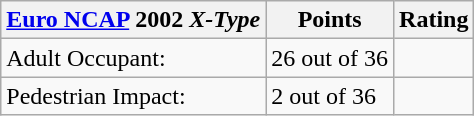<table class="wikitable">
<tr>
<th><a href='#'>Euro NCAP</a> 2002 <em>X-Type</em></th>
<th>Points</th>
<th>Rating</th>
</tr>
<tr>
<td>Adult Occupant:</td>
<td>26 out of 36</td>
<td></td>
</tr>
<tr>
<td>Pedestrian Impact:</td>
<td>2 out of 36</td>
<td></td>
</tr>
</table>
